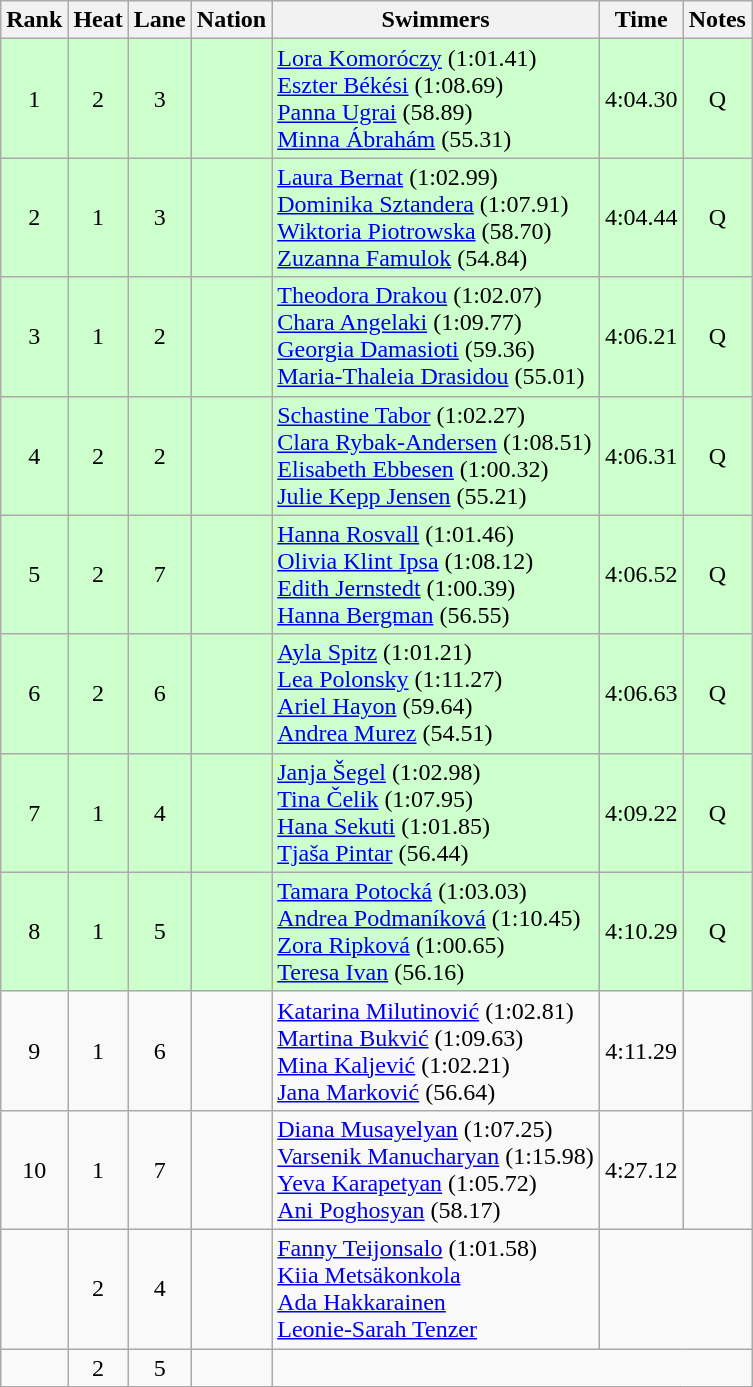<table class="wikitable sortable" style="text-align:center">
<tr>
<th>Rank</th>
<th>Heat</th>
<th>Lane</th>
<th>Nation</th>
<th>Swimmers</th>
<th>Time</th>
<th>Notes</th>
</tr>
<tr bgcolor=ccffcc>
<td>1</td>
<td>2</td>
<td>3</td>
<td align=left></td>
<td align=left><a href='#'>Lora Komoróczy</a> (1:01.41)<br><a href='#'>Eszter Békési</a> (1:08.69)<br><a href='#'>Panna Ugrai</a> (58.89)<br><a href='#'>Minna Ábrahám</a> (55.31)</td>
<td>4:04.30</td>
<td>Q</td>
</tr>
<tr bgcolor=ccffcc>
<td>2</td>
<td>1</td>
<td>3</td>
<td align=left></td>
<td align=left><a href='#'>Laura Bernat</a> (1:02.99)<br><a href='#'>Dominika Sztandera</a> (1:07.91)<br><a href='#'>Wiktoria Piotrowska</a> (58.70)<br><a href='#'>Zuzanna Famulok</a> (54.84)</td>
<td>4:04.44</td>
<td>Q</td>
</tr>
<tr bgcolor=ccffcc>
<td>3</td>
<td>1</td>
<td>2</td>
<td align=left></td>
<td align=left><a href='#'>Theodora Drakou</a> (1:02.07)<br><a href='#'>Chara Angelaki</a> (1:09.77)<br><a href='#'>Georgia Damasioti</a> (59.36)<br><a href='#'>Maria-Thaleia Drasidou</a> (55.01)</td>
<td>4:06.21</td>
<td>Q</td>
</tr>
<tr bgcolor=ccffcc>
<td>4</td>
<td>2</td>
<td>2</td>
<td align=left></td>
<td align=left><a href='#'>Schastine Tabor</a> (1:02.27)<br><a href='#'>Clara Rybak-Andersen</a> (1:08.51)<br><a href='#'>Elisabeth Ebbesen</a> (1:00.32)<br><a href='#'>Julie Kepp Jensen</a> (55.21)</td>
<td>4:06.31</td>
<td>Q</td>
</tr>
<tr bgcolor=ccffcc>
<td>5</td>
<td>2</td>
<td>7</td>
<td align=left></td>
<td align=left><a href='#'>Hanna Rosvall</a> (1:01.46)<br><a href='#'>Olivia Klint Ipsa</a> (1:08.12)<br><a href='#'>Edith Jernstedt</a> (1:00.39)<br><a href='#'>Hanna Bergman</a> (56.55)</td>
<td>4:06.52</td>
<td>Q</td>
</tr>
<tr bgcolor=ccffcc>
<td>6</td>
<td>2</td>
<td>6</td>
<td align=left></td>
<td align=left><a href='#'>Ayla Spitz</a> (1:01.21)<br><a href='#'>Lea Polonsky</a> (1:11.27)<br><a href='#'>Ariel Hayon</a> (59.64)<br><a href='#'>Andrea Murez</a> (54.51)</td>
<td>4:06.63</td>
<td>Q</td>
</tr>
<tr bgcolor=ccffcc>
<td>7</td>
<td>1</td>
<td>4</td>
<td align=left></td>
<td align=left><a href='#'>Janja Šegel</a> (1:02.98)<br><a href='#'>Tina Čelik</a> (1:07.95)<br><a href='#'>Hana Sekuti</a> (1:01.85)<br><a href='#'>Tjaša Pintar</a> (56.44)</td>
<td>4:09.22</td>
<td>Q</td>
</tr>
<tr bgcolor=ccffcc>
<td>8</td>
<td>1</td>
<td>5</td>
<td align=left></td>
<td align=left><a href='#'>Tamara Potocká</a> (1:03.03)<br><a href='#'>Andrea Podmaníková</a> (1:10.45)<br><a href='#'>Zora Ripková</a> (1:00.65)<br><a href='#'>Teresa Ivan</a> (56.16)</td>
<td>4:10.29</td>
<td>Q</td>
</tr>
<tr>
<td>9</td>
<td>1</td>
<td>6</td>
<td align=left></td>
<td align=left><a href='#'>Katarina Milutinović</a> (1:02.81)<br><a href='#'>Martina Bukvić</a> (1:09.63)<br><a href='#'>Mina Kaljević</a> (1:02.21)<br><a href='#'>Jana Marković</a> (56.64)</td>
<td>4:11.29</td>
<td></td>
</tr>
<tr>
<td>10</td>
<td>1</td>
<td>7</td>
<td align=left></td>
<td align=left><a href='#'>Diana Musayelyan</a> (1:07.25)<br><a href='#'>Varsenik Manucharyan</a> (1:15.98)<br><a href='#'>Yeva Karapetyan</a> (1:05.72)<br><a href='#'>Ani Poghosyan</a> (58.17)</td>
<td>4:27.12</td>
<td></td>
</tr>
<tr>
<td></td>
<td>2</td>
<td>4</td>
<td align=left></td>
<td align=left><a href='#'>Fanny Teijonsalo</a> (1:01.58)<br><a href='#'>Kiia Metsäkonkola</a><br><a href='#'>Ada Hakkarainen</a><br><a href='#'>Leonie-Sarah Tenzer</a></td>
<td colspan=2></td>
</tr>
<tr>
<td></td>
<td>2</td>
<td>5</td>
<td align=left></td>
<td colspan=3></td>
</tr>
</table>
